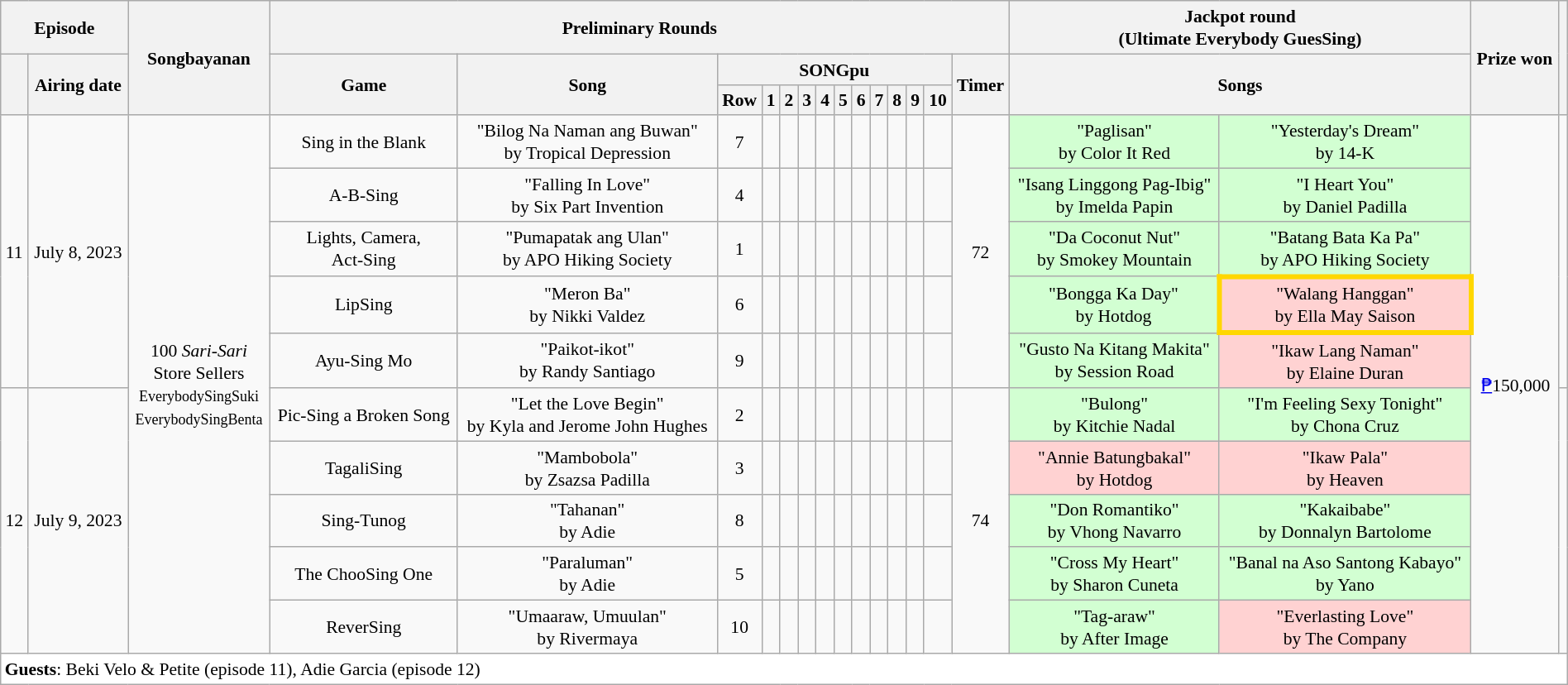<table class="wikitable mw-collapsible mw-collapsed" style="text-align:center; font-size:90%; line-height:18px;" width="100%">
<tr>
<th colspan=2>Episode</th>
<th rowspan=3>Songbayanan</th>
<th colspan=14>Preliminary Rounds</th>
<th colspan=2>Jackpot round<br><strong>(Ultimate Everybody GuesSing)</strong></th>
<th rowspan=3>Prize won</th>
<th rowspan=3></th>
</tr>
<tr>
<th rowspan=2></th>
<th rowspan=2>Airing date</th>
<th rowspan=2>Game</th>
<th rowspan=2>Song</th>
<th colspan=11>SONGpu</th>
<th rowspan=2>Timer</th>
<th colspan=2 rowspan=2>Songs</th>
</tr>
<tr>
<th>Row</th>
<th>1</th>
<th>2</th>
<th>3</th>
<th>4</th>
<th>5</th>
<th>6</th>
<th>7</th>
<th>8</th>
<th>9</th>
<th>10</th>
</tr>
<tr>
<td rowspan=5>11</td>
<td rowspan=5>July 8, 2023</td>
<td rowspan=10>100 <em>Sari-Sari</em><br>Store Sellers<br><small>EverybodySingSuki<br>EverybodySingBenta</small></td>
<td>Sing in the Blank</td>
<td>"Bilog Na Naman ang Buwan"<br>by Tropical Depression</td>
<td>7</td>
<td></td>
<td></td>
<td></td>
<td></td>
<td></td>
<td></td>
<td></td>
<td></td>
<td></td>
<td></td>
<td rowspan=5>72<br></td>
<td bgcolor=D2FFD2>"Paglisan"<br>by Color It Red</td>
<td bgcolor=D2FFD2>"Yesterday's Dream"<br>by 14-K</td>
<td rowspan=10><a href='#'>₱</a>150,000</td>
<td rowspan=5><br></td>
</tr>
<tr>
<td>A-B-Sing</td>
<td>"Falling In Love"<br>by Six Part Invention</td>
<td>4</td>
<td></td>
<td></td>
<td></td>
<td></td>
<td></td>
<td></td>
<td></td>
<td></td>
<td></td>
<td></td>
<td bgcolor=D2FFD2>"Isang Linggong Pag-Ibig"<br>by Imelda Papin</td>
<td bgcolor=D2FFD2>"I Heart You"<br>by Daniel Padilla</td>
</tr>
<tr>
<td>Lights, Camera,<br>Act-Sing</td>
<td>"Pumapatak ang Ulan"<br>by APO Hiking Society</td>
<td>1</td>
<td></td>
<td></td>
<td></td>
<td></td>
<td></td>
<td></td>
<td></td>
<td></td>
<td></td>
<td></td>
<td bgcolor=D2FFD2>"Da Coconut Nut"<br>by Smokey Mountain</td>
<td bgcolor=D2FFD2>"Batang Bata Ka Pa"<br>by APO Hiking Society</td>
</tr>
<tr>
<td>LipSing</td>
<td>"Meron Ba"<br>by Nikki Valdez</td>
<td>6</td>
<td></td>
<td></td>
<td></td>
<td></td>
<td></td>
<td></td>
<td></td>
<td></td>
<td></td>
<td></td>
<td bgcolor=D2FFD2>"Bongga Ka Day"<br>by Hotdog</td>
<td style="background: #FFD2D2; border:solid 4px #FFD700;">"Walang Hanggan"<br>by Ella May Saison</td>
</tr>
<tr>
<td>Ayu-Sing Mo</td>
<td>"Paikot-ikot"<br>by Randy Santiago</td>
<td>9</td>
<td></td>
<td></td>
<td></td>
<td></td>
<td></td>
<td></td>
<td></td>
<td></td>
<td></td>
<td></td>
<td bgcolor=D2FFD2>"Gusto Na Kitang Makita"<br>by Session Road</td>
<td bgcolor=FFD2D2>"Ikaw Lang Naman"<br>by Elaine Duran</td>
</tr>
<tr>
<td rowspan=5>12</td>
<td rowspan=5>July 9, 2023</td>
<td>Pic-Sing a Broken Song</td>
<td>"Let the Love Begin"<br>by Kyla and Jerome John Hughes</td>
<td>2</td>
<td></td>
<td></td>
<td></td>
<td></td>
<td></td>
<td></td>
<td></td>
<td></td>
<td></td>
<td></td>
<td rowspan=5>74<br></td>
<td bgcolor=D2FFD2>"Bulong"<br>by Kitchie Nadal</td>
<td bgcolor=D2FFD2>"I'm Feeling Sexy Tonight"<br>by Chona Cruz</td>
<td rowspan=5><br></td>
</tr>
<tr>
<td>TagaliSing</td>
<td>"Mambobola"<br>by Zsazsa Padilla</td>
<td>3</td>
<td></td>
<td></td>
<td></td>
<td></td>
<td></td>
<td></td>
<td></td>
<td></td>
<td></td>
<td></td>
<td bgcolor=FFD2D2>"Annie Batungbakal"<br>by Hotdog</td>
<td bgcolor=FFD2D2>"Ikaw Pala"<br>by Heaven</td>
</tr>
<tr>
<td>Sing-Tunog</td>
<td>"Tahanan"<br>by Adie</td>
<td>8</td>
<td></td>
<td></td>
<td></td>
<td></td>
<td></td>
<td></td>
<td></td>
<td></td>
<td></td>
<td></td>
<td bgcolor=D2FFD2>"Don Romantiko"<br>by Vhong Navarro</td>
<td bgcolor=D2FFD2>"Kakaibabe"<br>by Donnalyn Bartolome</td>
</tr>
<tr>
<td>The ChooSing One</td>
<td>"Paraluman"<br>by Adie</td>
<td>5</td>
<td></td>
<td></td>
<td></td>
<td></td>
<td></td>
<td></td>
<td></td>
<td></td>
<td></td>
<td></td>
<td bgcolor=D2FFD2>"Cross My Heart"<br>by Sharon Cuneta</td>
<td bgcolor=D2FFD2>"Banal na Aso Santong Kabayo"<br>by Yano</td>
</tr>
<tr>
<td>ReverSing</td>
<td>"Umaaraw, Umuulan"<br>by Rivermaya</td>
<td>10</td>
<td></td>
<td></td>
<td></td>
<td></td>
<td></td>
<td></td>
<td></td>
<td></td>
<td></td>
<td></td>
<td bgcolor=D2FFD2>"Tag-araw"<br>by After Image</td>
<td bgcolor=FFD2D2>"Everlasting Love"<br>by The Company</td>
</tr>
<tr>
<td colspan=21 style="background:white;" align="left"><strong>Guests</strong>: Beki Velo & Petite (episode 11), Adie Garcia (episode 12)</td>
</tr>
</table>
